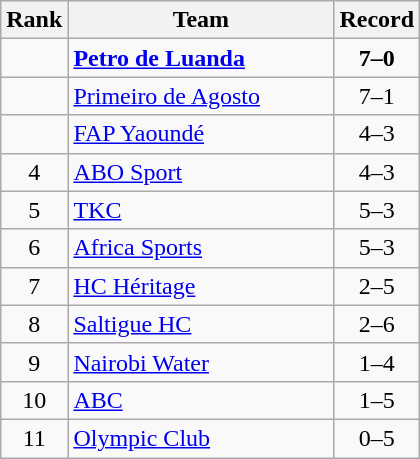<table class=wikitable style="text-align:center;">
<tr>
<th>Rank</th>
<th width=170>Team</th>
<th>Record</th>
</tr>
<tr>
<td></td>
<td align=left> <strong><a href='#'>Petro de Luanda</a></strong></td>
<td><strong>7–0</strong></td>
</tr>
<tr>
<td></td>
<td align=left> <a href='#'>Primeiro de Agosto</a></td>
<td>7–1</td>
</tr>
<tr>
<td></td>
<td align=left> <a href='#'>FAP Yaoundé</a></td>
<td>4–3</td>
</tr>
<tr>
<td>4</td>
<td align=left> <a href='#'>ABO Sport</a></td>
<td>4–3</td>
</tr>
<tr>
<td>5</td>
<td align=left> <a href='#'>TKC</a></td>
<td>5–3</td>
</tr>
<tr>
<td>6</td>
<td align=left> <a href='#'>Africa Sports</a></td>
<td>5–3</td>
</tr>
<tr>
<td>7</td>
<td align=left> <a href='#'>HC Héritage</a></td>
<td>2–5</td>
</tr>
<tr>
<td>8</td>
<td align=left> <a href='#'>Saltigue HC</a></td>
<td>2–6</td>
</tr>
<tr>
<td>9</td>
<td align=left> <a href='#'>Nairobi Water</a></td>
<td>1–4</td>
</tr>
<tr>
<td>10</td>
<td align=left> <a href='#'>ABC</a></td>
<td>1–5</td>
</tr>
<tr>
<td>11</td>
<td align=left> <a href='#'>Olympic Club</a></td>
<td>0–5</td>
</tr>
</table>
